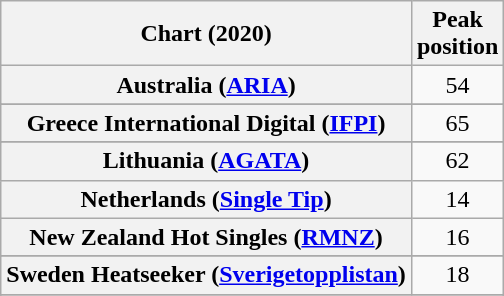<table class="wikitable sortable plainrowheaders" style="text-align:center">
<tr>
<th scope="col">Chart (2020)</th>
<th scope="col">Peak<br>position</th>
</tr>
<tr>
<th scope="row">Australia (<a href='#'>ARIA</a>)</th>
<td>54</td>
</tr>
<tr>
</tr>
<tr>
<th scope="row">Greece International Digital (<a href='#'>IFPI</a>)</th>
<td>65</td>
</tr>
<tr>
</tr>
<tr>
<th scope="row">Lithuania (<a href='#'>AGATA</a>)</th>
<td>62</td>
</tr>
<tr>
<th scope="row">Netherlands (<a href='#'>Single Tip</a>)</th>
<td>14</td>
</tr>
<tr>
<th scope="row">New Zealand Hot Singles (<a href='#'>RMNZ</a>)</th>
<td>16</td>
</tr>
<tr>
</tr>
<tr>
<th scope="row">Sweden Heatseeker (<a href='#'>Sverigetopplistan</a>)</th>
<td>18</td>
</tr>
<tr>
</tr>
<tr>
</tr>
</table>
